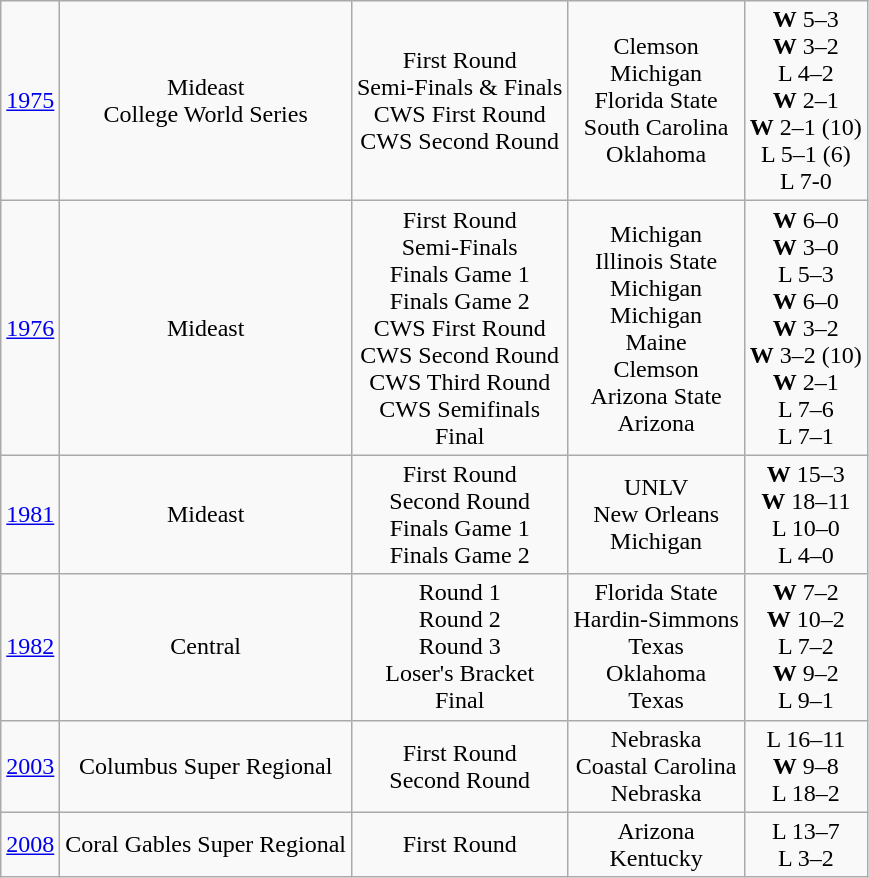<table class="wikitable" style="text-align:center">
<tr>
<td><a href='#'>1975</a></td>
<td>Mideast<br>College World Series</td>
<td>First Round<br>Semi-Finals & Finals<br>CWS First Round<br>CWS Second Round</td>
<td>Clemson<br>Michigan<br>Florida State<br>South Carolina<br>Oklahoma</td>
<td><strong>W</strong> 5–3<br><strong>W</strong> 3–2<br>L 4–2<br><strong>W</strong> 2–1<br><strong>W</strong> 2–1 (10)<br>L 5–1 (6)<br>L 7-0</td>
</tr>
<tr>
<td><a href='#'>1976</a></td>
<td>Mideast</td>
<td>First Round<br>Semi-Finals<br>Finals Game 1<br>Finals Game 2<br>CWS First Round<br>CWS Second Round<br>CWS Third Round<br>CWS Semifinals<br>Final</td>
<td>Michigan<br>Illinois State<br>Michigan<br>Michigan<br>Maine<br>Clemson<br>Arizona State<br>Arizona</td>
<td><strong>W</strong> 6–0<br><strong>W</strong> 3–0<br>L 5–3<br><strong>W</strong> 6–0<br><strong>W</strong> 3–2<br><strong>W</strong> 3–2 (10)<br><strong>W</strong> 2–1<br>L 7–6<br>L 7–1</td>
</tr>
<tr>
<td><a href='#'>1981</a></td>
<td>Mideast</td>
<td>First Round<br>Second Round<br>Finals Game 1<br>Finals Game 2</td>
<td>UNLV<br>New Orleans<br>Michigan</td>
<td><strong>W</strong> 15–3<br><strong>W</strong> 18–11<br>L 10–0<br>L 4–0</td>
</tr>
<tr>
<td><a href='#'>1982</a></td>
<td>Central</td>
<td>Round 1<br>Round 2<br>Round 3<br>Loser's Bracket<br>Final</td>
<td>Florida State<br>Hardin-Simmons<br>Texas<br>Oklahoma<br>Texas</td>
<td><strong>W</strong> 7–2<br><strong>W</strong> 10–2<br>L 7–2<br><strong>W</strong> 9–2<br>L 9–1</td>
</tr>
<tr>
<td><a href='#'>2003</a></td>
<td>Columbus Super Regional</td>
<td>First Round<br>Second Round</td>
<td>Nebraska<br>Coastal Carolina<br>Nebraska</td>
<td>L 16–11<br><strong>W</strong> 9–8<br>L 18–2</td>
</tr>
<tr>
<td><a href='#'>2008</a></td>
<td>Coral Gables Super Regional</td>
<td>First Round</td>
<td>Arizona<br>Kentucky</td>
<td>L 13–7<br>L 3–2</td>
</tr>
</table>
